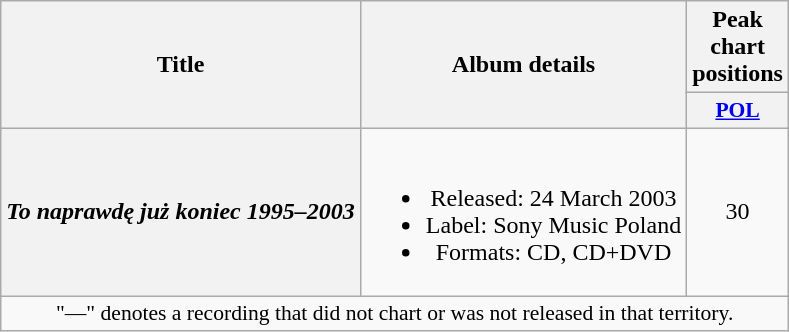<table class="wikitable plainrowheaders" style="text-align:center;">
<tr>
<th scope="col" rowspan="2">Title</th>
<th scope="col" rowspan="2">Album details</th>
<th scope="col" colspan="1">Peak chart positions</th>
</tr>
<tr>
<th scope="col" style="width:3em;font-size:90%;"><a href='#'>POL</a><br></th>
</tr>
<tr>
<th scope="row"><em>To naprawdę już koniec 1995–2003</em></th>
<td><br><ul><li>Released: 24 March 2003</li><li>Label: Sony Music Poland</li><li>Formats: CD, CD+DVD</li></ul></td>
<td>30</td>
</tr>
<tr>
<td colspan="20" style="font-size:90%">"—" denotes a recording that did not chart or was not released in that territory.</td>
</tr>
</table>
